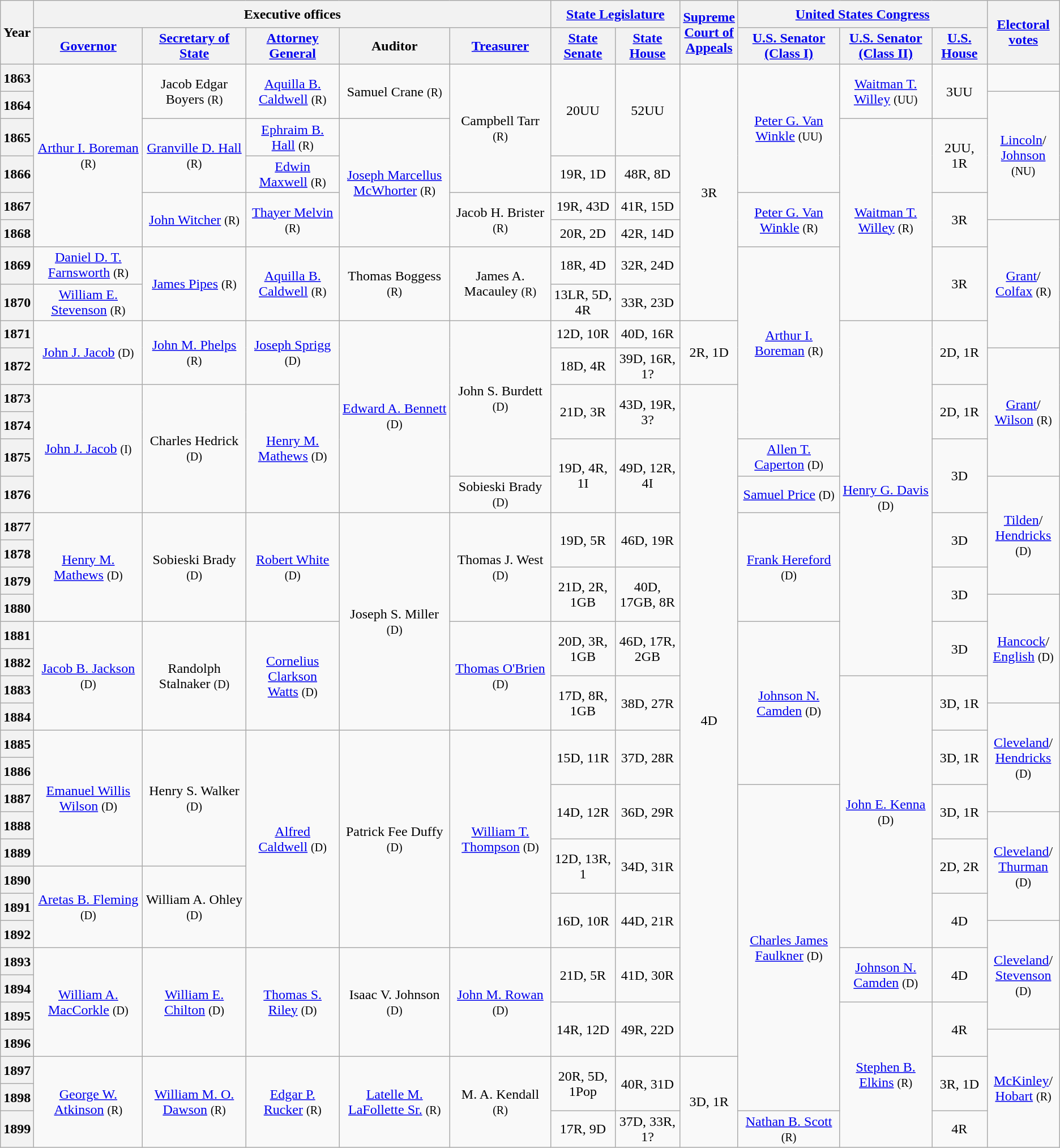<table class="wikitable sortable sticky-header-multi" style="text-align:center">
<tr style="height:2em">
<th rowspan=2 class=unsortable>Year</th>
<th colspan=5>Executive offices</th>
<th colspan=2><a href='#'>State Legislature</a></th>
<th rowspan=2 class=unsortable><a href='#'>Supreme<br>Court of<br>Appeals</a></th>
<th class=unsortable colspan=3><a href='#'>United States Congress</a></th>
<th class=unsortable rowspan=2><a href='#'>Electoral<br>votes</a></th>
</tr>
<tr style="height:2em">
<th class=unsortable><a href='#'>Governor</a></th>
<th class=unsortable><a href='#'>Secretary of State</a></th>
<th class=unsortable><a href='#'>Attorney General</a></th>
<th class=unsortable>Auditor</th>
<th class=unsortable><a href='#'>Treasurer</a></th>
<th class=unsortable><a href='#'>State Senate</a></th>
<th class=unsortable><a href='#'>State House</a></th>
<th class=unsortable><a href='#'>U.S. Senator (Class I)</a></th>
<th class=unsortable><a href='#'>U.S. Senator (Class II)</a></th>
<th class=unsortable><a href='#'>U.S. House</a></th>
</tr>
<tr style="height:2em">
<th>1863</th>
<td rowspan=6 ><a href='#'>Arthur I. Boreman</a> <small>(R)</small></td>
<td rowspan=2 >Jacob Edgar Boyers <small>(R)</small></td>
<td rowspan=2 ><a href='#'>Aquilla B. Caldwell</a> <small>(R)</small></td>
<td rowspan=2 >Samuel Crane <small>(R)</small></td>
<td rowspan=4 >Campbell Tarr <small>(R)</small></td>
<td rowspan=3 >20UU</td>
<td rowspan=3 >52UU</td>
<td rowspan=8 >3R</td>
<td rowspan=4 ><a href='#'>Peter G. Van Winkle</a> <small>(UU)</small></td>
<td rowspan=2 ><a href='#'>Waitman T. Willey</a> <small>(UU)</small></td>
<td rowspan=2 >3UU</td>
</tr>
<tr style="height:2em">
<th>1864</th>
<td rowspan=4 ><a href='#'>Lincoln</a>/<br><a href='#'>Johnson</a> <small>(NU)</small> </td>
</tr>
<tr style="height:2em">
<th>1865</th>
<td rowspan=2 ><a href='#'>Granville D. Hall</a> <small>(R)</small></td>
<td><a href='#'>Ephraim B. Hall</a> <small>(R)</small></td>
<td rowspan=4 ><a href='#'>Joseph Marcellus<br>McWhorter</a> <small>(R)</small></td>
<td rowspan=6 ><a href='#'>Waitman T. Willey</a> <small>(R)</small></td>
<td rowspan=2 >2UU, 1R</td>
</tr>
<tr style="height:2em">
<th>1866</th>
<td><a href='#'>Edwin Maxwell</a> <small>(R)</small></td>
<td>19R, 1D</td>
<td>48R, 8D</td>
</tr>
<tr style="height:2em">
<th>1867</th>
<td rowspan=2 ><a href='#'>John Witcher</a> <small>(R)</small></td>
<td rowspan=2 ><a href='#'>Thayer Melvin</a> <small>(R)</small></td>
<td rowspan=2 >Jacob H. Brister <small>(R)</small></td>
<td>19R, 43D</td>
<td>41R, 15D</td>
<td rowspan=2 ><a href='#'>Peter G. Van Winkle</a> <small>(R)</small></td>
<td rowspan=2 >3R</td>
</tr>
<tr style="height:2em">
<th>1868</th>
<td>20R, 2D</td>
<td>42R, 14D</td>
<td rowspan=4 ><a href='#'>Grant</a>/<br><a href='#'>Colfax</a> <small>(R)</small> </td>
</tr>
<tr style="height:2em">
<th>1869</th>
<td><a href='#'>Daniel D. T. Farnsworth</a> <small>(R)</small></td>
<td rowspan=2 ><a href='#'>James Pipes</a> <small>(R)</small></td>
<td rowspan=2 ><a href='#'>Aquilla B. Caldwell</a> <small>(R)</small></td>
<td rowspan=2 >Thomas Boggess <small>(R)</small></td>
<td rowspan=2 >James A. Macauley <small>(R)</small></td>
<td>18R, 4D</td>
<td>32R, 24D</td>
<td rowspan=6 ><a href='#'>Arthur I. Boreman</a> <small>(R)</small></td>
<td rowspan=2 >3R</td>
</tr>
<tr style="height:2em">
<th>1870</th>
<td><a href='#'>William E. Stevenson</a> <small>(R)</small></td>
<td>13LR, 5D, 4R</td>
<td>33R, 23D</td>
</tr>
<tr style="height:2em">
<th>1871</th>
<td rowspan=2 ><a href='#'>John J. Jacob</a> <small>(D)</small></td>
<td rowspan=2 ><a href='#'>John M. Phelps</a> <small>(R)</small></td>
<td rowspan=2 ><a href='#'>Joseph Sprigg</a> <small>(D)</small></td>
<td rowspan=6 ><a href='#'>Edward A. Bennett</a> <small>(D)</small></td>
<td rowspan=5 >John S. Burdett <small>(D)</small></td>
<td>12D, 10R</td>
<td>40D, 16R</td>
<td rowspan=2 >2R, 1D</td>
<td rowspan=12 ><a href='#'>Henry G. Davis</a> <small>(D)</small></td>
<td rowspan=2 >2D, 1R</td>
</tr>
<tr style="height:2em">
<th>1872</th>
<td>18D, 4R</td>
<td>39D, 16R, 1?</td>
<td rowspan=4 ><a href='#'>Grant</a>/<br><a href='#'>Wilson</a> <small>(R)</small> </td>
</tr>
<tr style="height:2em">
<th>1873</th>
<td rowspan=4 ><a href='#'>John J. Jacob</a> <small>(I)</small></td>
<td rowspan=4 >Charles Hedrick <small>(D)</small></td>
<td rowspan=4 ><a href='#'>Henry M. Mathews</a> <small>(D)</small></td>
<td rowspan=2 >21D, 3R</td>
<td rowspan=2 >43D, 19R, 3?</td>
<td rowspan=24 >4D</td>
<td rowspan=2 >2D, 1R</td>
</tr>
<tr style="height:2em">
<th>1874</th>
</tr>
<tr style="height:2em">
<th>1875</th>
<td rowspan=2 >19D, 4R, 1I</td>
<td rowspan=2 >49D, 12R, 4I</td>
<td><a href='#'>Allen T. Caperton</a> <small>(D)</small></td>
<td rowspan=2 >3D</td>
</tr>
<tr style="height:2em">
<th>1876</th>
<td>Sobieski Brady <small>(D)</small></td>
<td><a href='#'>Samuel Price</a> <small>(D)</small></td>
<td rowspan=4 ><a href='#'>Tilden</a>/<br><a href='#'>Hendricks</a> <small>(D)</small> </td>
</tr>
<tr style="height:2em">
<th>1877</th>
<td rowspan=4 ><a href='#'>Henry M. Mathews</a> <small>(D)</small></td>
<td rowspan=4 >Sobieski Brady <small>(D)</small></td>
<td rowspan=4 ><a href='#'>Robert White</a> <small>(D)</small></td>
<td rowspan=8 >Joseph S. Miller <small>(D)</small></td>
<td rowspan=4 >Thomas J. West <small>(D)</small></td>
<td rowspan=2 >19D, 5R</td>
<td rowspan=2 >46D, 19R</td>
<td rowspan=4 ><a href='#'>Frank Hereford</a> <small>(D)</small></td>
<td rowspan=2 >3D</td>
</tr>
<tr style="height:2em">
<th>1878</th>
</tr>
<tr style="height:2em">
<th>1879</th>
<td rowspan=2 >21D, 2R, 1GB</td>
<td rowspan=2 >40D, 17GB, 8R</td>
<td rowspan=2 >3D</td>
</tr>
<tr style="height:2em">
<th>1880</th>
<td rowspan=4 ><a href='#'>Hancock</a>/<br><a href='#'>English</a> <small>(D)</small> </td>
</tr>
<tr style="height:2em">
<th>1881</th>
<td rowspan=4 ><a href='#'>Jacob B. Jackson</a> <small>(D)</small></td>
<td rowspan=4 >Randolph Stalnaker <small>(D)</small></td>
<td rowspan=4 ><a href='#'>Cornelius Clarkson<br>Watts</a> <small>(D)</small></td>
<td rowspan=4 ><a href='#'>Thomas O'Brien</a> <small>(D)</small></td>
<td rowspan=2 >20D, 3R, 1GB</td>
<td rowspan=2 >46D, 17R, 2GB</td>
<td rowspan=6 ><a href='#'>Johnson N. Camden</a> <small>(D)</small></td>
<td rowspan=2 >3D</td>
</tr>
<tr style="height:2em">
<th>1882</th>
</tr>
<tr style="height:2em">
<th>1883</th>
<td rowspan=2 >17D, 8R, 1GB</td>
<td rowspan=2 >38D, 27R</td>
<td rowspan=10 ><a href='#'>John E. Kenna</a> <small>(D)</small></td>
<td rowspan=2 >3D, 1R</td>
</tr>
<tr style="height:2em">
<th>1884</th>
<td rowspan=4 ><a href='#'>Cleveland</a>/<br><a href='#'>Hendricks</a> <small>(D)</small> </td>
</tr>
<tr style="height:2em">
<th>1885</th>
<td rowspan=5 ><a href='#'>Emanuel Willis Wilson</a> <small>(D)</small></td>
<td rowspan=5 >Henry S. Walker <small>(D)</small></td>
<td rowspan=8 ><a href='#'>Alfred Caldwell</a> <small>(D)</small></td>
<td rowspan=8 >Patrick Fee Duffy <small>(D)</small></td>
<td rowspan=8 ><a href='#'>William T. Thompson</a> <small>(D)</small></td>
<td rowspan=2 >15D, 11R</td>
<td rowspan=2 >37D, 28R</td>
<td rowspan=2 >3D, 1R</td>
</tr>
<tr style="height:2em">
<th>1886</th>
</tr>
<tr style="height:2em">
<th>1887</th>
<td rowspan=2 >14D, 12R</td>
<td rowspan=2 >36D, 29R</td>
<td rowspan=12 ><a href='#'>Charles James Faulkner</a> <small>(D)</small></td>
<td rowspan=2 >3D, 1R</td>
</tr>
<tr style="height:2em">
<th>1888</th>
<td rowspan=4 ><a href='#'>Cleveland</a>/<br><a href='#'>Thurman</a> <small>(D)</small> </td>
</tr>
<tr style="height:2em">
<th>1889</th>
<td rowspan=2 >12D, 13R, 1</td>
<td rowspan=2 >34D, 31R</td>
<td rowspan=2 >2D, 2R</td>
</tr>
<tr style="height:2em">
<th>1890</th>
<td rowspan=3 ><a href='#'>Aretas B. Fleming</a> <small>(D)</small></td>
<td rowspan=3 >William A. Ohley <small>(D)</small></td>
</tr>
<tr style="height:2em">
<th>1891</th>
<td rowspan=2 >16D, 10R</td>
<td rowspan=2 >44D, 21R</td>
<td rowspan=2 >4D</td>
</tr>
<tr style="height:2em">
<th>1892</th>
<td rowspan=4 ><a href='#'>Cleveland</a>/<br><a href='#'>Stevenson</a> <small>(D)</small> </td>
</tr>
<tr style="height:2em">
<th>1893</th>
<td rowspan=4 ><a href='#'>William A. MacCorkle</a> <small>(D)</small></td>
<td rowspan=4 ><a href='#'>William E. Chilton</a> <small>(D)</small></td>
<td rowspan=4 ><a href='#'>Thomas S. Riley</a> <small>(D)</small></td>
<td rowspan=4 >Isaac V. Johnson <small>(D)</small></td>
<td rowspan=4 ><a href='#'>John M. Rowan</a> <small>(D)</small></td>
<td rowspan=2 >21D, 5R</td>
<td rowspan=2 >41D, 30R</td>
<td rowspan=2 ><a href='#'>Johnson N. Camden</a> <small>(D)</small></td>
<td rowspan=2 >4D</td>
</tr>
<tr style="height:2em">
<th>1894</th>
</tr>
<tr style="height:2em">
<th>1895</th>
<td rowspan=2 >14R, 12D</td>
<td rowspan=2 >49R, 22D</td>
<td rowspan=5 ><a href='#'>Stephen B. Elkins</a> <small>(R)</small></td>
<td rowspan=2 >4R</td>
</tr>
<tr style="height:2em">
<th>1896</th>
<td rowspan=4 ><a href='#'>McKinley</a>/<br><a href='#'>Hobart</a> <small>(R)</small> </td>
</tr>
<tr style="height:2em">
<th>1897</th>
<td rowspan=3 ><a href='#'>George W. Atkinson</a> <small>(R)</small></td>
<td rowspan=3 ><a href='#'>William M. O. Dawson</a> <small>(R)</small></td>
<td rowspan=3 ><a href='#'>Edgar P. Rucker</a> <small>(R)</small></td>
<td rowspan=3 ><a href='#'>Latelle M. LaFollette Sr.</a> <small>(R)</small></td>
<td rowspan=3 >M. A. Kendall <small>(R)</small></td>
<td rowspan=2 >20R, 5D, 1Pop</td>
<td rowspan=2 >40R, 31D</td>
<td rowspan=3 >3D, 1R</td>
<td rowspan=2 >3R, 1D</td>
</tr>
<tr style="height:2em">
<th>1898</th>
</tr>
<tr style="height:2em">
<th>1899</th>
<td>17R, 9D</td>
<td>37D, 33R, 1?</td>
<td><a href='#'>Nathan B. Scott</a> <small>(R)</small></td>
<td>4R</td>
</tr>
</table>
